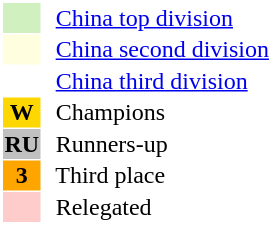<table style="border: 1px solid #ffffff; background-color: #ffffff" cellspacing="1" cellpadding="1">
<tr>
<td bgcolor="#D0F0C0" width="20"></td>
<td bgcolor="#ffffff" align="left">  <a href='#'>China top division</a></td>
</tr>
<tr>
<td bgcolor="#FFFFE0" width="20"></td>
<td bgcolor="#ffffff" align="left">  <a href='#'>China second division</a></td>
</tr>
<tr>
<th bgcolor="#ffffff" width="20"></th>
<td bgcolor="#ffffff" align="left">  <a href='#'>China third division</a></td>
</tr>
<tr>
<th bgcolor="#FFD700" width="20">W</th>
<td bgcolor="#ffffff" align="left">  Champions</td>
</tr>
<tr>
<th bgcolor="#C0C0C0" width="20">RU</th>
<td bgcolor="#ffffff" align="left">  Runners-up</td>
</tr>
<tr>
<th bgcolor="#FFA500" width="20">3</th>
<td bgcolor="#ffffff" align="left">  Third place</td>
</tr>
<tr>
<th bgcolor="#ffcccc" width="20"></th>
<td bgcolor="#ffffff" align="left">  Relegated</td>
</tr>
</table>
